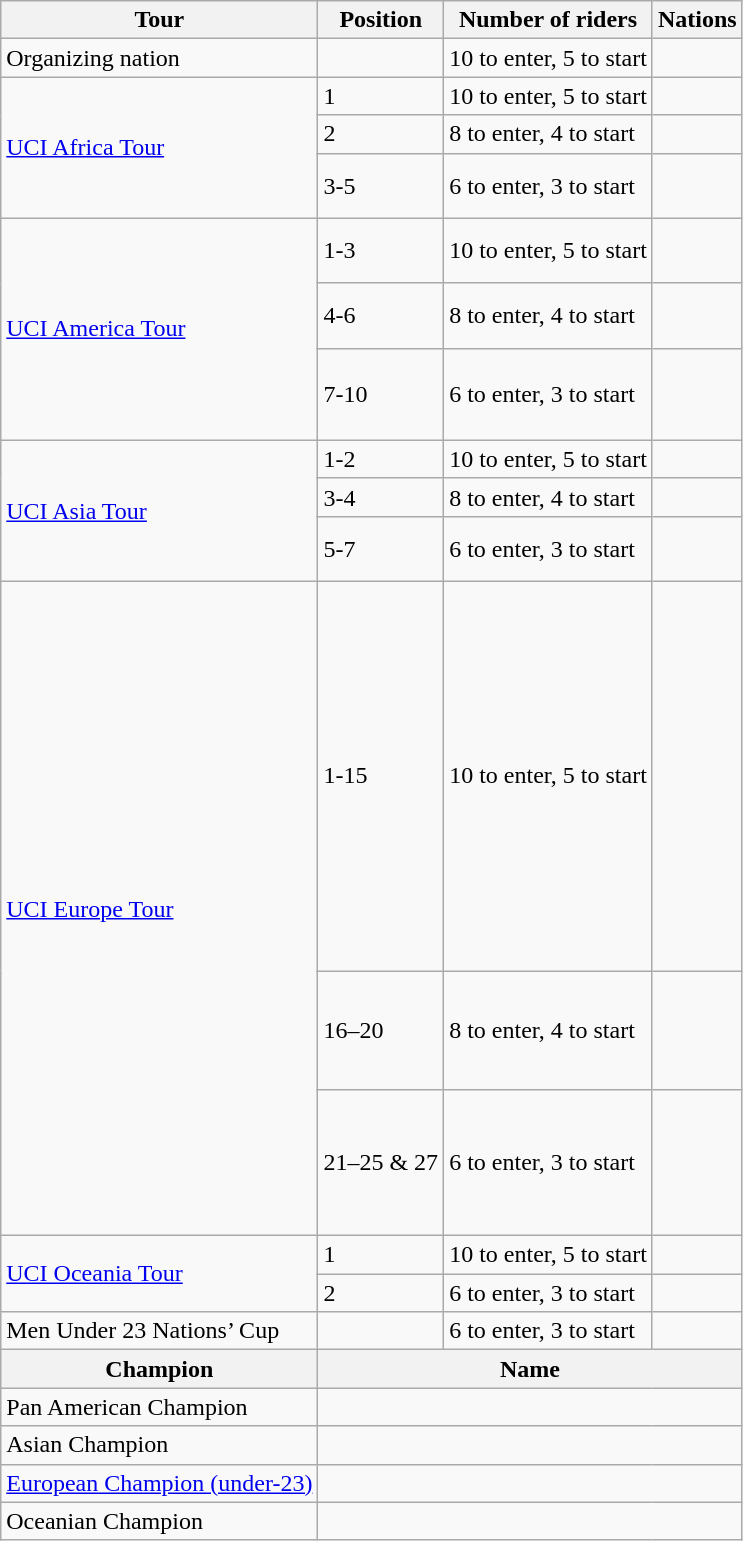<table class="wikitable">
<tr>
<th>Tour</th>
<th>Position</th>
<th>Number of riders</th>
<th>Nations</th>
</tr>
<tr>
<td>Organizing nation</td>
<td></td>
<td>10 to enter, 5 to start</td>
<td></td>
</tr>
<tr>
<td rowspan=3><a href='#'>UCI Africa Tour</a></td>
<td>1</td>
<td>10 to enter, 5 to start</td>
<td></td>
</tr>
<tr>
<td>2</td>
<td>8 to enter, 4 to start</td>
<td></td>
</tr>
<tr>
<td>3-5</td>
<td>6 to enter, 3 to start</td>
<td><br><br></td>
</tr>
<tr>
<td rowspan=3><a href='#'>UCI America Tour</a></td>
<td>1-3</td>
<td>10 to enter, 5 to start</td>
<td><br><br></td>
</tr>
<tr>
<td>4-6</td>
<td>8 to enter, 4 to start</td>
<td><br><br></td>
</tr>
<tr>
<td>7-10</td>
<td>6 to enter, 3 to start</td>
<td><br><br><br></td>
</tr>
<tr>
<td rowspan=3><a href='#'>UCI Asia Tour</a></td>
<td>1-2</td>
<td>10 to enter, 5 to start</td>
<td><br></td>
</tr>
<tr>
<td>3-4</td>
<td>8 to enter, 4 to start</td>
<td><br></td>
</tr>
<tr>
<td>5-7</td>
<td>6 to enter, 3 to start</td>
<td><br><br></td>
</tr>
<tr>
<td rowspan=3><a href='#'>UCI Europe Tour</a></td>
<td>1-15</td>
<td>10 to enter, 5 to start</td>
<td><br><br><br><br><br><br><br><br><br><br><br><br><br><br></td>
</tr>
<tr>
<td>16–20</td>
<td>8 to enter, 4 to start</td>
<td><br><br><br><br></td>
</tr>
<tr>
<td>21–25 & 27</td>
<td>6 to enter, 3 to start</td>
<td><br><br><br><br><br></td>
</tr>
<tr>
<td rowspan=2><a href='#'>UCI Oceania Tour</a></td>
<td>1</td>
<td>10 to enter, 5 to start</td>
<td></td>
</tr>
<tr>
<td>2</td>
<td>6 to enter, 3 to start</td>
<td></td>
</tr>
<tr>
<td>Men Under 23 Nations’ Cup</td>
<td></td>
<td>6 to enter, 3 to start</td>
<td></td>
</tr>
<tr>
<th>Champion</th>
<th colspan=3>Name</th>
</tr>
<tr>
<td>Pan American Champion</td>
<td colspan=3></td>
</tr>
<tr>
<td>Asian Champion</td>
<td colspan=3></td>
</tr>
<tr>
<td><a href='#'>European Champion (under-23)</a></td>
<td colspan=3></td>
</tr>
<tr>
<td>Oceanian Champion</td>
<td colspan=3></td>
</tr>
</table>
